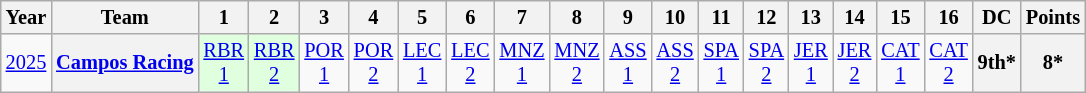<table class="wikitable" style="text-align:center; font-size:85%">
<tr>
<th>Year</th>
<th>Team</th>
<th>1</th>
<th>2</th>
<th>3</th>
<th>4</th>
<th>5</th>
<th>6</th>
<th>7</th>
<th>8</th>
<th>9</th>
<th>10</th>
<th>11</th>
<th>12</th>
<th>13</th>
<th>14</th>
<th>15</th>
<th>16</th>
<th>DC</th>
<th>Points</th>
</tr>
<tr>
<td><a href='#'>2025</a></td>
<th nowrap><a href='#'>Campos Racing</a></th>
<td style="background:#DFFFDF;"><a href='#'>RBR<br>1</a><br></td>
<td style="background:#DFFFDF;"><a href='#'>RBR<br>2</a><br></td>
<td style="background:#;"><a href='#'>POR<br>1</a><br></td>
<td style="background:#;"><a href='#'>POR<br>2</a><br></td>
<td style="background:#;"><a href='#'>LEC<br>1</a><br></td>
<td style="background:#;"><a href='#'>LEC<br>2</a><br></td>
<td style="background:#;"><a href='#'>MNZ<br>1</a><br></td>
<td style="background:#;"><a href='#'>MNZ<br>2</a><br></td>
<td style="background:#;"><a href='#'>ASS<br>1</a><br></td>
<td style="background:#;"><a href='#'>ASS<br>2</a><br></td>
<td style="background:#;"><a href='#'>SPA<br>1</a><br></td>
<td style="background:#;"><a href='#'>SPA<br>2</a><br></td>
<td style="background:#;"><a href='#'>JER<br>1</a><br></td>
<td style="background:#;"><a href='#'>JER<br>2</a><br></td>
<td style="background:#;"><a href='#'>CAT<br>1</a><br></td>
<td style="background:#;"><a href='#'>CAT<br>2</a><br></td>
<th>9th*</th>
<th>8*</th>
</tr>
</table>
